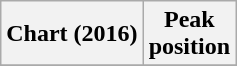<table class="wikitable sortable plainrowheaders" style="text-align:center">
<tr>
<th scope="col">Chart (2016)</th>
<th scope="col">Peak<br> position</th>
</tr>
<tr>
</tr>
</table>
